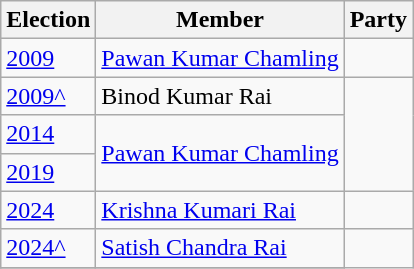<table class="wikitable sortable">
<tr>
<th>Election</th>
<th>Member</th>
<th colspan=2>Party</th>
</tr>
<tr>
<td><a href='#'>2009</a></td>
<td><a href='#'>Pawan Kumar Chamling</a></td>
<td></td>
</tr>
<tr>
<td><a href='#'>2009^</a></td>
<td>Binod Kumar Rai</td>
</tr>
<tr>
<td><a href='#'>2014</a></td>
<td rowspan=2><a href='#'>Pawan Kumar Chamling</a></td>
</tr>
<tr>
<td><a href='#'>2019</a></td>
</tr>
<tr>
<td><a href='#'>2024</a></td>
<td><a href='#'>Krishna Kumari Rai</a></td>
<td></td>
</tr>
<tr>
<td><a href='#'>2024^</a></td>
<td><a href='#'>Satish Chandra Rai</a></td>
</tr>
<tr>
</tr>
</table>
